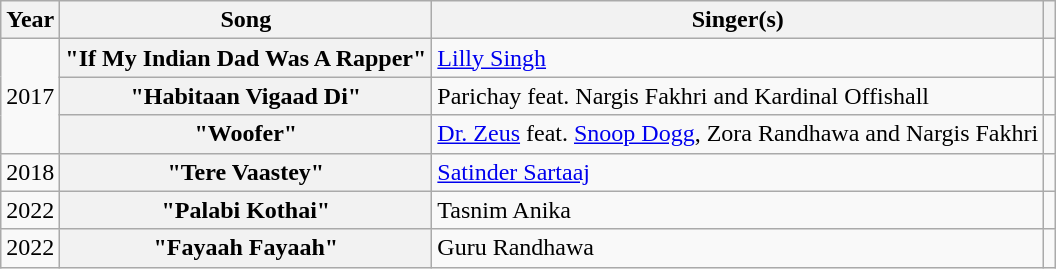<table class="wikitable plainrowheaders sortable">
<tr>
<th scope="col">Year</th>
<th scope="col">Song</th>
<th scope="col">Singer(s)</th>
<th scope="col" class="unsortable"></th>
</tr>
<tr>
<td rowspan="3">2017</td>
<th scope="row">"If My Indian Dad Was A Rapper"</th>
<td><a href='#'>Lilly Singh</a></td>
<td></td>
</tr>
<tr>
<th scope="row">"Habitaan Vigaad Di"</th>
<td>Parichay feat. Nargis Fakhri and Kardinal Offishall</td>
<td></td>
</tr>
<tr>
<th scope="row">"Woofer"</th>
<td><a href='#'>Dr. Zeus</a> feat. <a href='#'>Snoop Dogg</a>, Zora Randhawa and Nargis Fakhri</td>
<td></td>
</tr>
<tr>
<td>2018</td>
<th scope="row">"Tere Vaastey"</th>
<td><a href='#'>Satinder Sartaaj</a></td>
<td></td>
</tr>
<tr>
<td>2022</td>
<th scope="row">"Palabi Kothai"</th>
<td>Tasnim Anika</td>
<td></td>
</tr>
<tr>
<td>2022</td>
<th scope="row">"Fayaah Fayaah"</th>
<td>Guru Randhawa</td>
<td></td>
</tr>
</table>
